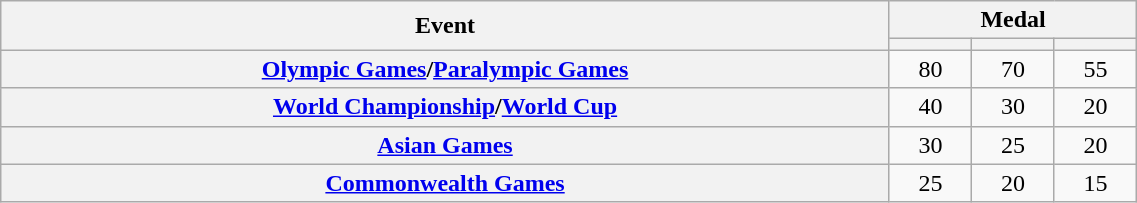<table class="wikitable plainrowheaders" style="text-align:center;width:60%">
<tr>
<th scope="col" rowspan="2">Event</th>
<th scope="col" colspan="3">Medal</th>
</tr>
<tr>
<th scope="col"></th>
<th scope="col"></th>
<th scope="col"></th>
</tr>
<tr>
<th scope="row"><a href='#'>Olympic Games</a>/<a href='#'>Paralympic Games</a></th>
<td>80</td>
<td>70</td>
<td>55</td>
</tr>
<tr>
<th scope="row"><a href='#'>World Championship</a>/<a href='#'>World Cup</a></th>
<td>40</td>
<td>30</td>
<td>20</td>
</tr>
<tr>
<th scope="row"><a href='#'>Asian Games</a></th>
<td>30</td>
<td>25</td>
<td>20</td>
</tr>
<tr>
<th scope="row"><a href='#'>Commonwealth Games</a></th>
<td>25</td>
<td>20</td>
<td>15</td>
</tr>
</table>
